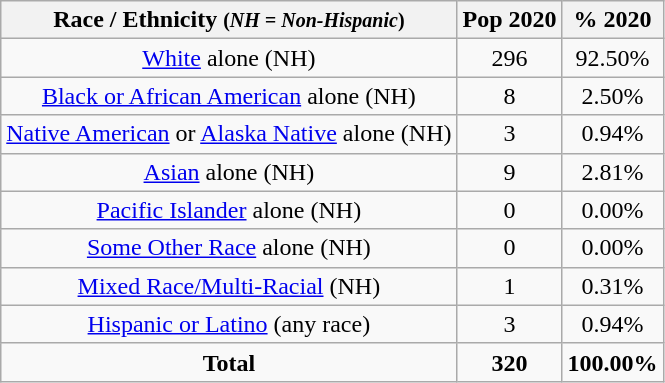<table class="wikitable" style="text-align:center;">
<tr>
<th>Race / Ethnicity <small>(<em>NH = Non-Hispanic</em>)</small></th>
<th>Pop 2020</th>
<th>% 2020</th>
</tr>
<tr>
<td><a href='#'>White</a> alone (NH)</td>
<td>296</td>
<td>92.50%</td>
</tr>
<tr>
<td><a href='#'>Black or African American</a> alone (NH)</td>
<td>8</td>
<td>2.50%</td>
</tr>
<tr>
<td><a href='#'>Native American</a> or <a href='#'>Alaska Native</a> alone (NH)</td>
<td>3</td>
<td>0.94%</td>
</tr>
<tr>
<td><a href='#'>Asian</a> alone (NH)</td>
<td>9</td>
<td>2.81%</td>
</tr>
<tr>
<td><a href='#'>Pacific Islander</a> alone (NH)</td>
<td>0</td>
<td>0.00%</td>
</tr>
<tr>
<td><a href='#'>Some Other Race</a> alone (NH)</td>
<td>0</td>
<td>0.00%</td>
</tr>
<tr>
<td><a href='#'>Mixed Race/Multi-Racial</a> (NH)</td>
<td>1</td>
<td>0.31%</td>
</tr>
<tr>
<td><a href='#'>Hispanic or Latino</a> (any race)</td>
<td>3</td>
<td>0.94%</td>
</tr>
<tr>
<td><strong>Total</strong></td>
<td><strong>320</strong></td>
<td><strong>100.00%</strong></td>
</tr>
</table>
